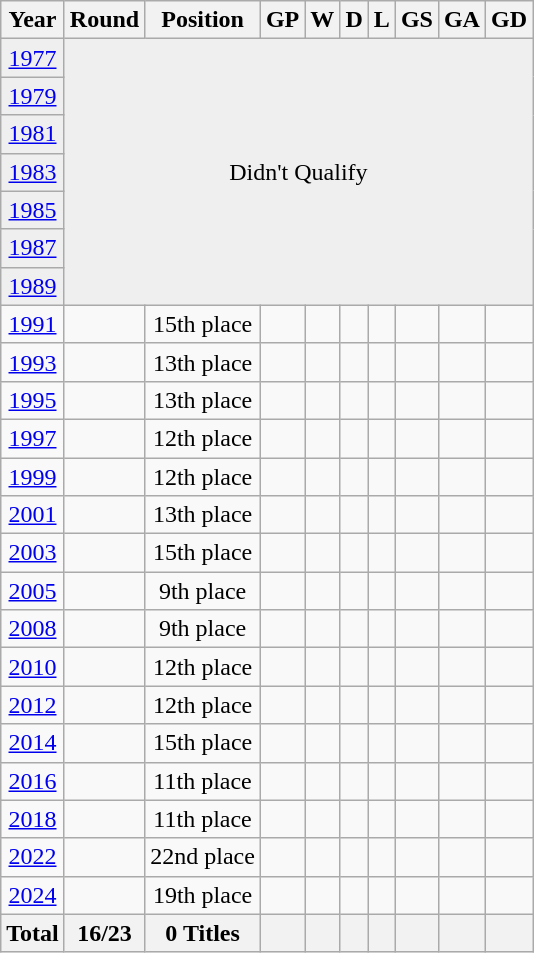<table class="wikitable" style="text-align: center;">
<tr>
<th>Year</th>
<th>Round</th>
<th>Position</th>
<th>GP</th>
<th>W</th>
<th>D</th>
<th>L</th>
<th>GS</th>
<th>GA</th>
<th>GD</th>
</tr>
<tr bgcolor=efefef>
<td><a href='#'> 1977</a> </td>
<td colspan=9 rowspan=7>Didn't Qualify</td>
</tr>
<tr bgcolor=efefef>
<td><a href='#'> 1979</a> </td>
</tr>
<tr bgcolor=efefef>
<td><a href='#'> 1981</a> </td>
</tr>
<tr bgcolor=efefef>
<td><a href='#'> 1983</a> </td>
</tr>
<tr bgcolor=efefef>
<td><a href='#'> 1985</a> </td>
</tr>
<tr bgcolor=efefef>
<td><a href='#'> 1987</a> </td>
</tr>
<tr bgcolor=efefef>
<td><a href='#'> 1989</a> </td>
</tr>
<tr bgcolor=>
<td><a href='#'> 1991</a> </td>
<td></td>
<td>15th place</td>
<td></td>
<td></td>
<td></td>
<td></td>
<td></td>
<td></td>
<td></td>
</tr>
<tr bgcolor=>
<td><a href='#'> 1993</a> </td>
<td></td>
<td>13th place</td>
<td></td>
<td></td>
<td></td>
<td></td>
<td></td>
<td></td>
<td></td>
</tr>
<tr bgcolor=>
<td><a href='#'> 1995</a> </td>
<td></td>
<td>13th place</td>
<td></td>
<td></td>
<td></td>
<td></td>
<td></td>
<td></td>
<td></td>
</tr>
<tr bgcolor=>
<td><a href='#'> 1997</a> </td>
<td></td>
<td>12th place</td>
<td></td>
<td></td>
<td></td>
<td></td>
<td></td>
<td></td>
<td></td>
</tr>
<tr bgcolor=>
<td><a href='#'> 1999</a> </td>
<td></td>
<td>12th place</td>
<td></td>
<td></td>
<td></td>
<td></td>
<td></td>
<td></td>
<td></td>
</tr>
<tr bgcolor=>
<td><a href='#'>2001</a> </td>
<td></td>
<td>13th place</td>
<td></td>
<td></td>
<td></td>
<td></td>
<td></td>
<td></td>
<td></td>
</tr>
<tr bgcolor=>
<td><a href='#'>2003</a> </td>
<td></td>
<td>15th place</td>
<td></td>
<td></td>
<td></td>
<td></td>
<td></td>
<td></td>
<td></td>
</tr>
<tr bgcolor=>
<td><a href='#'>2005</a> </td>
<td></td>
<td>9th place</td>
<td></td>
<td></td>
<td></td>
<td></td>
<td></td>
<td></td>
<td></td>
</tr>
<tr bgcolor=>
<td><a href='#'>2008</a> </td>
<td></td>
<td>9th place</td>
<td></td>
<td></td>
<td></td>
<td></td>
<td></td>
<td></td>
<td></td>
</tr>
<tr bgcolor=>
<td><a href='#'>2010</a> </td>
<td></td>
<td>12th place</td>
<td></td>
<td></td>
<td></td>
<td></td>
<td></td>
<td></td>
<td></td>
</tr>
<tr bgcolor=>
<td><a href='#'>2012</a> </td>
<td></td>
<td>12th place</td>
<td></td>
<td></td>
<td></td>
<td></td>
<td></td>
<td></td>
<td></td>
</tr>
<tr bgcolor=>
<td><a href='#'>2014</a> </td>
<td></td>
<td>15th place</td>
<td></td>
<td></td>
<td></td>
<td></td>
<td></td>
<td></td>
<td></td>
</tr>
<tr bgcolor=>
<td><a href='#'>2016</a> </td>
<td></td>
<td>11th place</td>
<td></td>
<td></td>
<td></td>
<td></td>
<td></td>
<td></td>
<td></td>
</tr>
<tr bgcolor=>
<td><a href='#'>2018</a> </td>
<td></td>
<td>11th place</td>
<td></td>
<td></td>
<td></td>
<td></td>
<td></td>
<td></td>
<td></td>
</tr>
<tr bgcolor=>
<td><a href='#'>2022</a> </td>
<td></td>
<td>22nd place</td>
<td></td>
<td></td>
<td></td>
<td></td>
<td></td>
<td></td>
<td></td>
</tr>
<tr bgcolor=>
<td><a href='#'>2024</a> </td>
<td></td>
<td>19th place</td>
<td></td>
<td></td>
<td></td>
<td></td>
<td></td>
<td></td>
<td></td>
</tr>
<tr>
<th>Total</th>
<th>16/23</th>
<th>0 Titles</th>
<th></th>
<th></th>
<th></th>
<th></th>
<th></th>
<th></th>
<th></th>
</tr>
</table>
